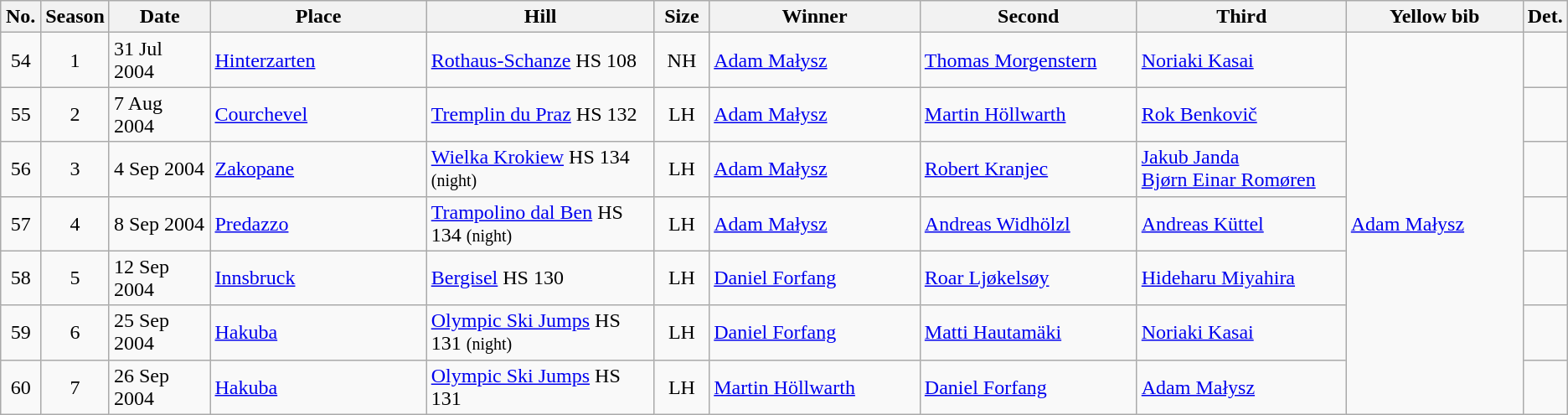<table class="wikitable">
<tr>
<th width="25">No.</th>
<th width="30">Season</th>
<th width="90">Date</th>
<th width="200">Place</th>
<th width="215">Hill</th>
<th width="40">Size</th>
<th width="200">Winner</th>
<th width="200">Second</th>
<th width="200">Third</th>
<th width="169">Yellow bib</th>
<th width="10">Det.</th>
</tr>
<tr>
<td align=center>54</td>
<td align=center>1</td>
<td>31 Jul 2004</td>
<td> <a href='#'>Hinterzarten</a></td>
<td><a href='#'>Rothaus-Schanze</a> HS 108</td>
<td align=center>NH</td>
<td> <a href='#'>Adam Małysz</a></td>
<td> <a href='#'>Thomas Morgenstern</a></td>
<td> <a href='#'>Noriaki Kasai</a></td>
<td rowspan=7> <a href='#'>Adam Małysz</a></td>
<td></td>
</tr>
<tr>
<td align=center>55</td>
<td align=center>2</td>
<td>7 Aug 2004</td>
<td> <a href='#'>Courchevel</a></td>
<td><a href='#'>Tremplin du Praz</a> HS 132</td>
<td align=center>LH</td>
<td> <a href='#'>Adam Małysz</a></td>
<td> <a href='#'>Martin Höllwarth</a></td>
<td> <a href='#'>Rok Benkovič</a></td>
<td></td>
</tr>
<tr>
<td align=center>56</td>
<td align=center>3</td>
<td>4 Sep 2004</td>
<td> <a href='#'>Zakopane</a></td>
<td><a href='#'>Wielka Krokiew</a> HS 134 <small>(night)</small></td>
<td align=center>LH</td>
<td> <a href='#'>Adam Małysz</a></td>
<td> <a href='#'>Robert Kranjec</a></td>
<td> <a href='#'>Jakub Janda</a><br> <a href='#'>Bjørn Einar Romøren</a></td>
<td></td>
</tr>
<tr>
<td align=center>57</td>
<td align=center>4</td>
<td>8 Sep 2004</td>
<td> <a href='#'>Predazzo</a></td>
<td><a href='#'>Trampolino dal Ben</a> HS 134 <small>(night)</small></td>
<td align=center>LH</td>
<td> <a href='#'>Adam Małysz</a></td>
<td> <a href='#'>Andreas Widhölzl</a></td>
<td> <a href='#'>Andreas Küttel</a></td>
<td></td>
</tr>
<tr>
<td align=center>58</td>
<td align=center>5</td>
<td>12 Sep 2004</td>
<td> <a href='#'>Innsbruck</a></td>
<td><a href='#'>Bergisel</a> HS 130</td>
<td align=center>LH</td>
<td> <a href='#'>Daniel Forfang</a></td>
<td> <a href='#'>Roar Ljøkelsøy</a></td>
<td> <a href='#'>Hideharu Miyahira</a></td>
<td></td>
</tr>
<tr>
<td align=center>59</td>
<td align=center>6</td>
<td>25 Sep 2004</td>
<td> <a href='#'>Hakuba</a></td>
<td><a href='#'>Olympic Ski Jumps</a> HS 131 <small>(night)</small></td>
<td align=center>LH</td>
<td> <a href='#'>Daniel Forfang</a></td>
<td> <a href='#'>Matti Hautamäki</a></td>
<td> <a href='#'>Noriaki Kasai</a></td>
<td></td>
</tr>
<tr>
<td align=center>60</td>
<td align=center>7</td>
<td>26 Sep 2004</td>
<td> <a href='#'>Hakuba</a></td>
<td><a href='#'>Olympic Ski Jumps</a> HS 131</td>
<td align=center>LH</td>
<td> <a href='#'>Martin Höllwarth</a></td>
<td> <a href='#'>Daniel Forfang</a></td>
<td> <a href='#'>Adam Małysz</a></td>
<td></td>
</tr>
</table>
